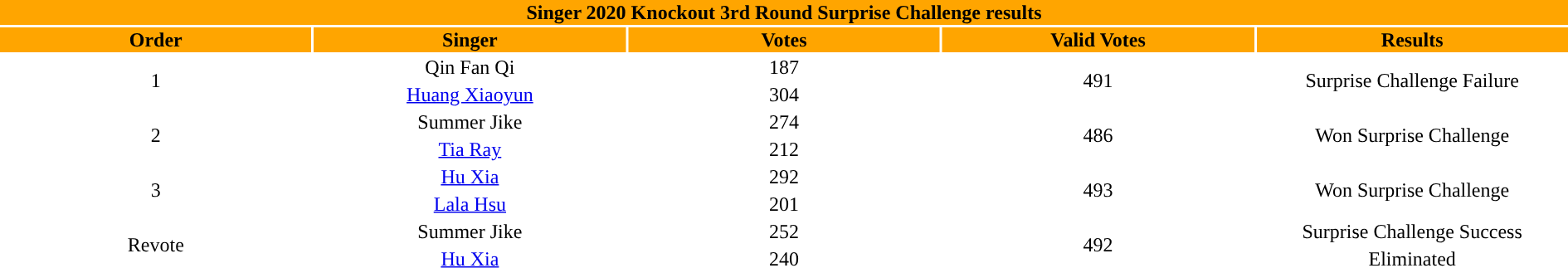<table width="100%" style="text-align:center">
<tr style="background:orange">
<th colspan="5"><div>Singer 2020 Knockout 3rd Round Surprise Challenge results</div></th>
</tr>
<tr style="background:orange">
<th style="width:20%">Order</th>
<th style="width:20%">Singer</th>
<th style="width:20%">Votes</th>
<th style="width:20%">Valid Votes</th>
<th style="width:20%">Results</th>
</tr>
<tr>
<td rowspan=2>1</td>
<td>Qin Fan Qi</td>
<td>187</td>
<td rowspan=2>491</td>
<td rowspan=2>Surprise Challenge Failure</td>
</tr>
<tr>
<td><a href='#'>Huang Xiaoyun</a></td>
<td>304</td>
</tr>
<tr>
<td rowspan=2>2</td>
<td>Summer Jike</td>
<td>274</td>
<td rowspan=2>486</td>
<td rowspan=2>Won Surprise Challenge</td>
</tr>
<tr>
<td><a href='#'>Tia Ray</a></td>
<td>212</td>
</tr>
<tr>
<td rowspan=2>3</td>
<td><a href='#'>Hu Xia</a></td>
<td>292</td>
<td rowspan=2>493</td>
<td rowspan=2>Won Surprise Challenge</td>
</tr>
<tr>
<td><a href='#'>Lala Hsu</a></td>
<td>201</td>
</tr>
<tr>
<td rowspan=2>Revote</td>
<td>Summer Jike</td>
<td>252</td>
<td rowspan=2>492</td>
<td>Surprise Challenge Success</td>
</tr>
<tr>
<td><a href='#'>Hu Xia</a></td>
<td>240</td>
<td>Eliminated</td>
</tr>
</table>
